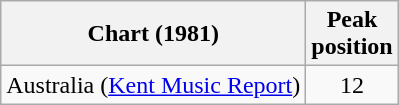<table class="wikitable">
<tr>
<th>Chart (1981)</th>
<th>Peak<br>position</th>
</tr>
<tr>
<td>Australia (<a href='#'>Kent Music Report</a>)</td>
<td style="text-align:center;">12</td>
</tr>
</table>
